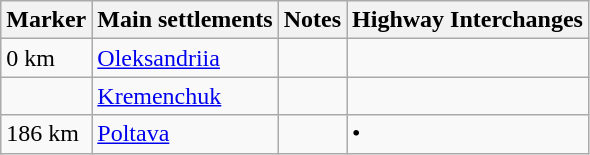<table class="wikitable" style="margin-left:0.5em;">
<tr>
<th>Marker</th>
<th>Main settlements</th>
<th>Notes</th>
<th>Highway Interchanges</th>
</tr>
<tr>
<td>0 km</td>
<td><a href='#'>Oleksandriia</a></td>
<td></td>
<td></td>
</tr>
<tr>
<td></td>
<td><a href='#'>Kremenchuk</a></td>
<td></td>
<td></td>
</tr>
<tr>
<td>186 km</td>
<td><a href='#'>Poltava</a></td>
<td></td>
<td> • </td>
</tr>
</table>
